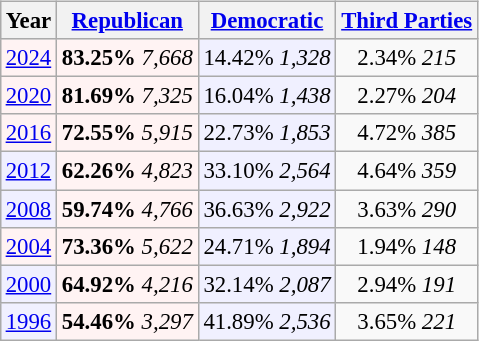<table class="wikitable" style="float:right; font-size:95%;">
<tr bgcolor=lightgrey>
<th>Year</th>
<th><a href='#'>Republican</a></th>
<th><a href='#'>Democratic</a></th>
<th><a href='#'>Third Parties</a></th>
</tr>
<tr>
<td align="center" bgcolor="#fff3f3"><a href='#'>2024</a></td>
<td align="center" bgcolor="#fff3f3"><strong>83.25%</strong> <em>7,668</em></td>
<td align="center" bgcolor="#f0f0ff">14.42% <em>1,328</em></td>
<td align="center">2.34% <em>215</em></td>
</tr>
<tr>
<td align="center" bgcolor="#fff3f3"><a href='#'>2020</a></td>
<td align="center" bgcolor="#fff3f3"><strong>81.69%</strong> <em>7,325</em></td>
<td align="center" bgcolor="#f0f0ff">16.04% <em>1,438</em></td>
<td align="center">2.27% <em>204</em></td>
</tr>
<tr>
<td align="center" bgcolor="#fff3f3"><a href='#'>2016</a></td>
<td align="center" bgcolor="#fff3f3"><strong>72.55%</strong> <em>5,915</em></td>
<td align="center" bgcolor="#f0f0ff">22.73% <em>1,853</em></td>
<td align="center">4.72% <em>385</em></td>
</tr>
<tr>
<td align="center" bgcolor="#f0f0ff"><a href='#'>2012</a></td>
<td align="center" bgcolor="#fff3f3"><strong>62.26%</strong> <em>4,823</em></td>
<td align="center" bgcolor="#f0f0ff">33.10% <em>2,564</em></td>
<td align="center">4.64% <em>359</em></td>
</tr>
<tr>
<td align="center" bgcolor="#f0f0ff"><a href='#'>2008</a></td>
<td align="center" bgcolor="#fff3f3"><strong>59.74%</strong> <em>4,766</em></td>
<td align="center" bgcolor="#f0f0ff">36.63% <em>2,922</em></td>
<td align="center">3.63% <em>290</em></td>
</tr>
<tr>
<td align="center" bgcolor="#fff3f3"><a href='#'>2004</a></td>
<td align="center" bgcolor="#fff3f3"><strong>73.36%</strong> <em>5,622</em></td>
<td align="center" bgcolor="#f0f0ff">24.71% <em>1,894</em></td>
<td align="center">1.94% <em>148</em></td>
</tr>
<tr>
<td align="center" bgcolor="#f0f0ff"><a href='#'>2000</a></td>
<td align="center" bgcolor="#fff3f3"><strong>64.92%</strong> <em>4,216</em></td>
<td align="center" bgcolor="#f0f0ff">32.14% <em>2,087</em></td>
<td align="center">2.94% <em>191</em></td>
</tr>
<tr>
<td align="center" bgcolor="#f0f0ff"><a href='#'>1996</a></td>
<td align="center" bgcolor="#fff3f3"><strong>54.46%</strong> <em>3,297</em></td>
<td align="center" bgcolor="#f0f0ff">41.89% <em>2,536</em></td>
<td align="center">3.65% <em>221</em></td>
</tr>
</table>
